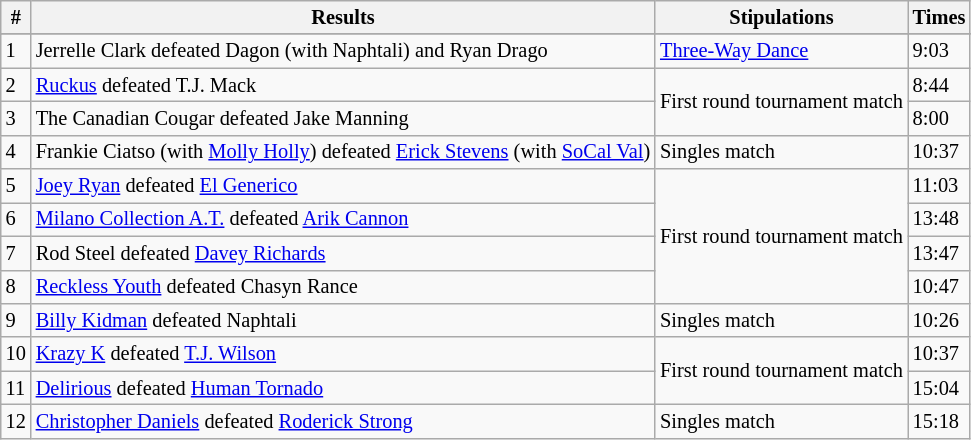<table style="font-size: 85%" class="wikitable sortable">
<tr>
<th><strong>#</strong></th>
<th><strong>Results</strong></th>
<th><strong>Stipulations</strong></th>
<th><strong>Times</strong></th>
</tr>
<tr>
</tr>
<tr>
<td>1</td>
<td>Jerrelle Clark defeated Dagon (with Naphtali) and Ryan Drago</td>
<td><a href='#'>Three-Way Dance</a></td>
<td>9:03</td>
</tr>
<tr>
<td>2</td>
<td><a href='#'>Ruckus</a> defeated T.J. Mack</td>
<td rowspan="2">First round tournament match</td>
<td>8:44</td>
</tr>
<tr>
<td>3</td>
<td>The Canadian Cougar defeated Jake Manning</td>
<td>8:00</td>
</tr>
<tr>
<td>4</td>
<td>Frankie Ciatso (with <a href='#'>Molly Holly</a>) defeated <a href='#'>Erick Stevens</a> (with <a href='#'>SoCal Val</a>)</td>
<td>Singles match</td>
<td>10:37</td>
</tr>
<tr>
<td>5</td>
<td><a href='#'>Joey Ryan</a> defeated <a href='#'>El Generico</a></td>
<td rowspan="4">First round tournament match</td>
<td>11:03</td>
</tr>
<tr>
<td>6</td>
<td><a href='#'>Milano Collection A.T.</a> defeated <a href='#'>Arik Cannon</a></td>
<td>13:48</td>
</tr>
<tr>
<td>7</td>
<td>Rod Steel defeated <a href='#'>Davey Richards</a></td>
<td>13:47</td>
</tr>
<tr>
<td>8</td>
<td><a href='#'>Reckless Youth</a> defeated Chasyn Rance</td>
<td>10:47</td>
</tr>
<tr>
<td>9</td>
<td><a href='#'>Billy Kidman</a> defeated Naphtali</td>
<td>Singles match</td>
<td>10:26</td>
</tr>
<tr>
<td>10</td>
<td><a href='#'>Krazy K</a> defeated <a href='#'>T.J. Wilson</a></td>
<td rowspan="2">First round tournament match</td>
<td>10:37</td>
</tr>
<tr>
<td>11</td>
<td><a href='#'>Delirious</a> defeated <a href='#'>Human Tornado</a></td>
<td>15:04</td>
</tr>
<tr>
<td>12</td>
<td><a href='#'>Christopher Daniels</a> defeated <a href='#'>Roderick Strong</a></td>
<td>Singles match</td>
<td>15:18</td>
</tr>
</table>
